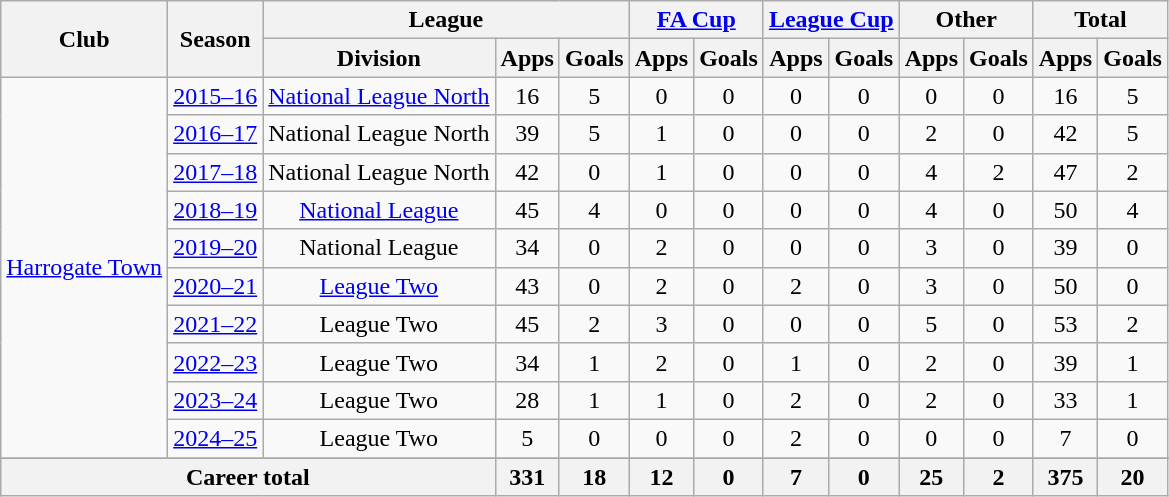<table class="wikitable" style="text-align: center">
<tr>
<th rowspan="2">Club</th>
<th rowspan="2">Season</th>
<th colspan="3">League</th>
<th colspan="2"><a href='#'>FA Cup</a></th>
<th colspan="2"><a href='#'>League Cup</a></th>
<th colspan="2">Other</th>
<th colspan="2">Total</th>
</tr>
<tr>
<th>Division</th>
<th>Apps</th>
<th>Goals</th>
<th>Apps</th>
<th>Goals</th>
<th>Apps</th>
<th>Goals</th>
<th>Apps</th>
<th>Goals</th>
<th>Apps</th>
<th>Goals</th>
</tr>
<tr>
<td rowspan="10"><a href='#'>Harrogate Town</a></td>
<td><a href='#'>2015–16</a></td>
<td><a href='#'>National League North</a></td>
<td>16</td>
<td>5</td>
<td>0</td>
<td>0</td>
<td>0</td>
<td>0</td>
<td>0</td>
<td>0</td>
<td>16</td>
<td>5</td>
</tr>
<tr>
<td><a href='#'>2016–17</a></td>
<td>National League North</td>
<td>39</td>
<td>5</td>
<td>1</td>
<td>0</td>
<td>0</td>
<td>0</td>
<td>2</td>
<td>0</td>
<td>42</td>
<td>5</td>
</tr>
<tr>
<td><a href='#'>2017–18</a></td>
<td>National League North</td>
<td>42</td>
<td>0</td>
<td>1</td>
<td>0</td>
<td>0</td>
<td>0</td>
<td>4</td>
<td>2</td>
<td>47</td>
<td>2</td>
</tr>
<tr>
<td><a href='#'>2018–19</a></td>
<td><a href='#'>National League</a></td>
<td>45</td>
<td>4</td>
<td>0</td>
<td>0</td>
<td>0</td>
<td>0</td>
<td>4</td>
<td>0</td>
<td>50</td>
<td>4</td>
</tr>
<tr>
<td><a href='#'>2019–20</a></td>
<td>National League</td>
<td>34</td>
<td>0</td>
<td>2</td>
<td>0</td>
<td>0</td>
<td>0</td>
<td>3</td>
<td>0</td>
<td>39</td>
<td>0</td>
</tr>
<tr>
<td><a href='#'>2020–21</a></td>
<td><a href='#'>League Two</a></td>
<td>43</td>
<td>0</td>
<td>2</td>
<td>0</td>
<td>2</td>
<td>0</td>
<td>3</td>
<td>0</td>
<td>50</td>
<td>0</td>
</tr>
<tr>
<td><a href='#'>2021–22</a></td>
<td>League Two</td>
<td>45</td>
<td>2</td>
<td>3</td>
<td>0</td>
<td>0</td>
<td>0</td>
<td>5</td>
<td>0</td>
<td>53</td>
<td>2</td>
</tr>
<tr>
<td><a href='#'>2022–23</a></td>
<td>League Two</td>
<td>34</td>
<td>1</td>
<td>2</td>
<td>0</td>
<td>1</td>
<td>0</td>
<td>2</td>
<td>0</td>
<td>39</td>
<td>1</td>
</tr>
<tr>
<td><a href='#'>2023–24</a></td>
<td>League Two</td>
<td>28</td>
<td>1</td>
<td>1</td>
<td>0</td>
<td>2</td>
<td>0</td>
<td>2</td>
<td>0</td>
<td>33</td>
<td>1</td>
</tr>
<tr>
<td><a href='#'>2024–25</a></td>
<td>League Two</td>
<td>5</td>
<td>0</td>
<td>0</td>
<td>0</td>
<td>2</td>
<td>0</td>
<td>0</td>
<td>0</td>
<td>7</td>
<td>0</td>
</tr>
<tr>
</tr>
<tr>
<th colspan="3">Career total</th>
<th>331</th>
<th>18</th>
<th>12</th>
<th>0</th>
<th>7</th>
<th>0</th>
<th>25</th>
<th>2</th>
<th>375</th>
<th>20</th>
</tr>
</table>
